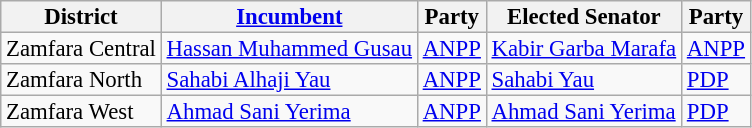<table class="sortable wikitable" style="font-size:95%;line-height:14px;">
<tr>
<th class="unsortable">District</th>
<th class="unsortable"><a href='#'>Incumbent</a></th>
<th>Party</th>
<th class="unsortable">Elected Senator</th>
<th>Party</th>
</tr>
<tr>
<td>Zamfara Central</td>
<td><a href='#'>Hassan Muhammed Gusau</a></td>
<td><a href='#'>ANPP</a></td>
<td><a href='#'>Kabir Garba Marafa</a></td>
<td><a href='#'>ANPP</a></td>
</tr>
<tr>
<td>Zamfara North</td>
<td><a href='#'>Sahabi Alhaji Yau</a></td>
<td><a href='#'>ANPP</a></td>
<td><a href='#'>Sahabi Yau</a></td>
<td><a href='#'>PDP</a></td>
</tr>
<tr>
<td>Zamfara West</td>
<td><a href='#'>Ahmad Sani Yerima</a></td>
<td><a href='#'>ANPP</a></td>
<td><a href='#'>Ahmad Sani Yerima</a></td>
<td><a href='#'>PDP</a></td>
</tr>
</table>
